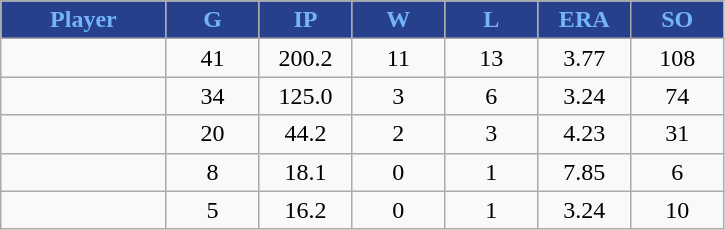<table class="wikitable sortable">
<tr>
<th style="background:#27408B;color:#74B4FA;" width="16%">Player</th>
<th style="background:#27408B;color:#74B4FA;" width="9%">G</th>
<th style="background:#27408B;color:#74B4FA;" width="9%">IP</th>
<th style="background:#27408B;color:#74B4FA;" width="9%">W</th>
<th style="background:#27408B;color:#74B4FA;" width="9%">L</th>
<th style="background:#27408B;color:#74B4FA;" width="9%">ERA</th>
<th style="background:#27408B;color:#74B4FA;" width="9%">SO</th>
</tr>
<tr align="center">
<td></td>
<td>41</td>
<td>200.2</td>
<td>11</td>
<td>13</td>
<td>3.77</td>
<td>108</td>
</tr>
<tr align="center">
<td></td>
<td>34</td>
<td>125.0</td>
<td>3</td>
<td>6</td>
<td>3.24</td>
<td>74</td>
</tr>
<tr align="center">
<td></td>
<td>20</td>
<td>44.2</td>
<td>2</td>
<td>3</td>
<td>4.23</td>
<td>31</td>
</tr>
<tr align="center">
<td></td>
<td>8</td>
<td>18.1</td>
<td>0</td>
<td>1</td>
<td>7.85</td>
<td>6</td>
</tr>
<tr align="center">
<td></td>
<td>5</td>
<td>16.2</td>
<td>0</td>
<td>1</td>
<td>3.24</td>
<td>10</td>
</tr>
</table>
